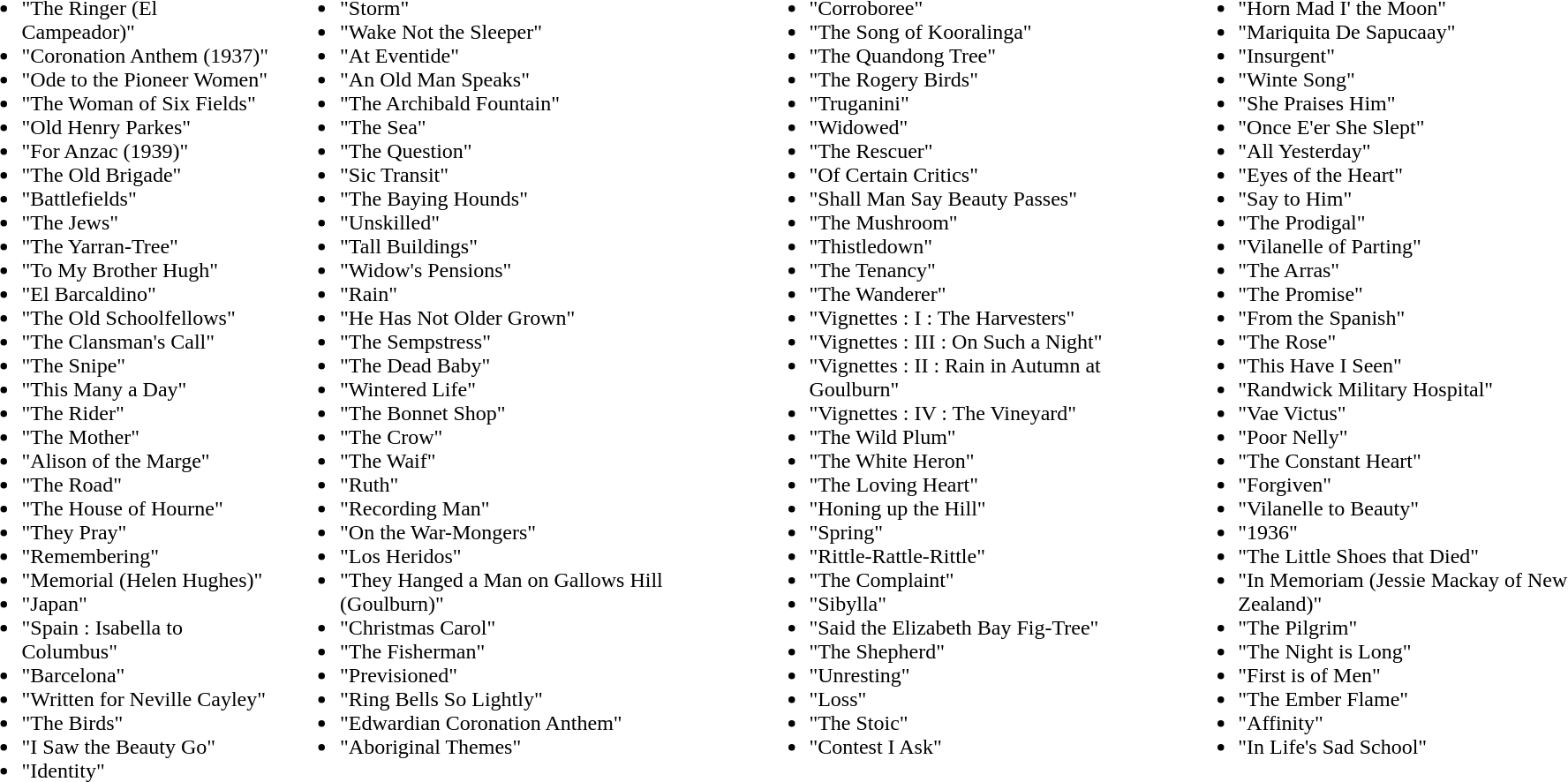<table border="0" cellpadding="5">
<tr ---->
<td valign="top"><br><ul><li>"The Ringer (El Campeador)"</li><li>"Coronation Anthem (1937)"</li><li>"Ode to the Pioneer Women"</li><li>"The Woman of Six Fields"</li><li>"Old Henry Parkes"</li><li>"For Anzac (1939)"</li><li>"The Old Brigade"</li><li>"Battlefields"</li><li>"The Jews"</li><li>"The Yarran-Tree"</li><li>"To My Brother Hugh"</li><li>"El Barcaldino"</li><li>"The Old Schoolfellows"</li><li>"The Clansman's Call"</li><li>"The Snipe"</li><li>"This Many a Day"</li><li>"The Rider"</li><li>"The Mother"</li><li>"Alison of the Marge"</li><li>"The Road"</li><li>"The House of Hourne"</li><li>"They Pray"</li><li>"Remembering"</li><li>"Memorial (Helen Hughes)"</li><li>"Japan"</li><li>"Spain : Isabella to Columbus"</li><li>"Barcelona"</li><li>"Written for Neville Cayley"</li><li>"The Birds"</li><li>"I Saw the Beauty Go"</li><li>"Identity"</li></ul></td>
<td valign="top"><br><ul><li>"Storm"</li><li>"Wake Not the Sleeper"</li><li>"At Eventide"</li><li>"An Old Man Speaks"</li><li>"The Archibald Fountain"</li><li>"The Sea"</li><li>"The Question"</li><li>"Sic Transit"</li><li>"The Baying Hounds"</li><li>"Unskilled"</li><li>"Tall Buildings"</li><li>"Widow's Pensions"</li><li>"Rain"</li><li>"He Has Not Older Grown"</li><li>"The Sempstress"</li><li>"The Dead Baby"</li><li>"Wintered Life"</li><li>"The Bonnet Shop"</li><li>"The Crow"</li><li>"The Waif"</li><li>"Ruth"</li><li>"Recording Man"</li><li>"On the War-Mongers"</li><li>"Los Heridos"</li><li>"They Hanged a Man on Gallows Hill (Goulburn)"</li><li>"Christmas Carol"</li><li>"The Fisherman"</li><li>"Previsioned"</li><li>"Ring Bells So Lightly"</li><li>"Edwardian Coronation Anthem"</li><li>"Aboriginal Themes"</li></ul></td>
<td valign="top"><br><ul><li>"Corroboree"</li><li>"The Song of Kooralinga"</li><li>"The Quandong Tree"</li><li>"The Rogery Birds"</li><li>"Truganini"</li><li>"Widowed"</li><li>"The Rescuer"</li><li>"Of Certain Critics"</li><li>"Shall Man Say Beauty Passes"</li><li>"The Mushroom"</li><li>"Thistledown"</li><li>"The Tenancy"</li><li>"The Wanderer"</li><li>"Vignettes : I : The Harvesters"</li><li>"Vignettes : III : On Such a Night"</li><li>"Vignettes : II : Rain in Autumn at Goulburn"</li><li>"Vignettes : IV : The Vineyard"</li><li>"The Wild Plum"</li><li>"The White Heron"</li><li>"The Loving Heart"</li><li>"Honing up the Hill"</li><li>"Spring"</li><li>"Rittle-Rattle-Rittle"</li><li>"The Complaint"</li><li>"Sibylla"</li><li>"Said the Elizabeth Bay Fig-Tree"</li><li>"The Shepherd"</li><li>"Unresting"</li><li>"Loss"</li><li>"The Stoic"</li><li>"Contest I Ask"</li></ul></td>
<td valign="top"><br><ul><li>"Horn Mad I' the Moon"</li><li>"Mariquita De Sapucaay"</li><li>"Insurgent"</li><li>"Winte Song"</li><li>"She Praises Him"</li><li>"Once E'er She Slept"</li><li>"All Yesterday"</li><li>"Eyes of the Heart"</li><li>"Say to Him"</li><li>"The Prodigal"</li><li>"Vilanelle of Parting"</li><li>"The Arras"</li><li>"The Promise"</li><li>"From the Spanish"</li><li>"The Rose"</li><li>"This Have I Seen"</li><li>"Randwick Military Hospital"</li><li>"Vae Victus"</li><li>"Poor Nelly"</li><li>"The Constant Heart"</li><li>"Forgiven"</li><li>"Vilanelle to Beauty"</li><li>"1936"</li><li>"The Little Shoes that Died"</li><li>"In Memoriam (Jessie Mackay of New Zealand)"</li><li>"The Pilgrim"</li><li>"The Night is Long"</li><li>"First is of Men"</li><li>"The Ember Flame"</li><li>"Affinity"</li><li>"In Life's Sad School"</li></ul></td>
</tr>
</table>
